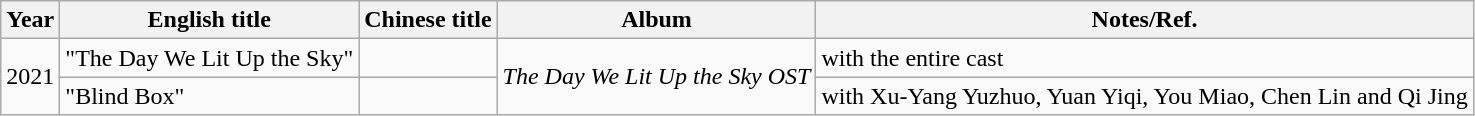<table class="wikitable sortable">
<tr>
<th>Year</th>
<th>English title</th>
<th>Chinese title</th>
<th>Album</th>
<th class="unsortable">Notes/Ref.</th>
</tr>
<tr>
<td rowspan="2">2021</td>
<td>"The Day We Lit Up the Sky"</td>
<td></td>
<td rowspan="2"><em>The Day We Lit Up the Sky OST</em></td>
<td>with the entire cast</td>
</tr>
<tr>
<td>"Blind Box"</td>
<td></td>
<td>with Xu-Yang Yuzhuo, Yuan Yiqi, You Miao, Chen Lin and Qi Jing</td>
</tr>
</table>
